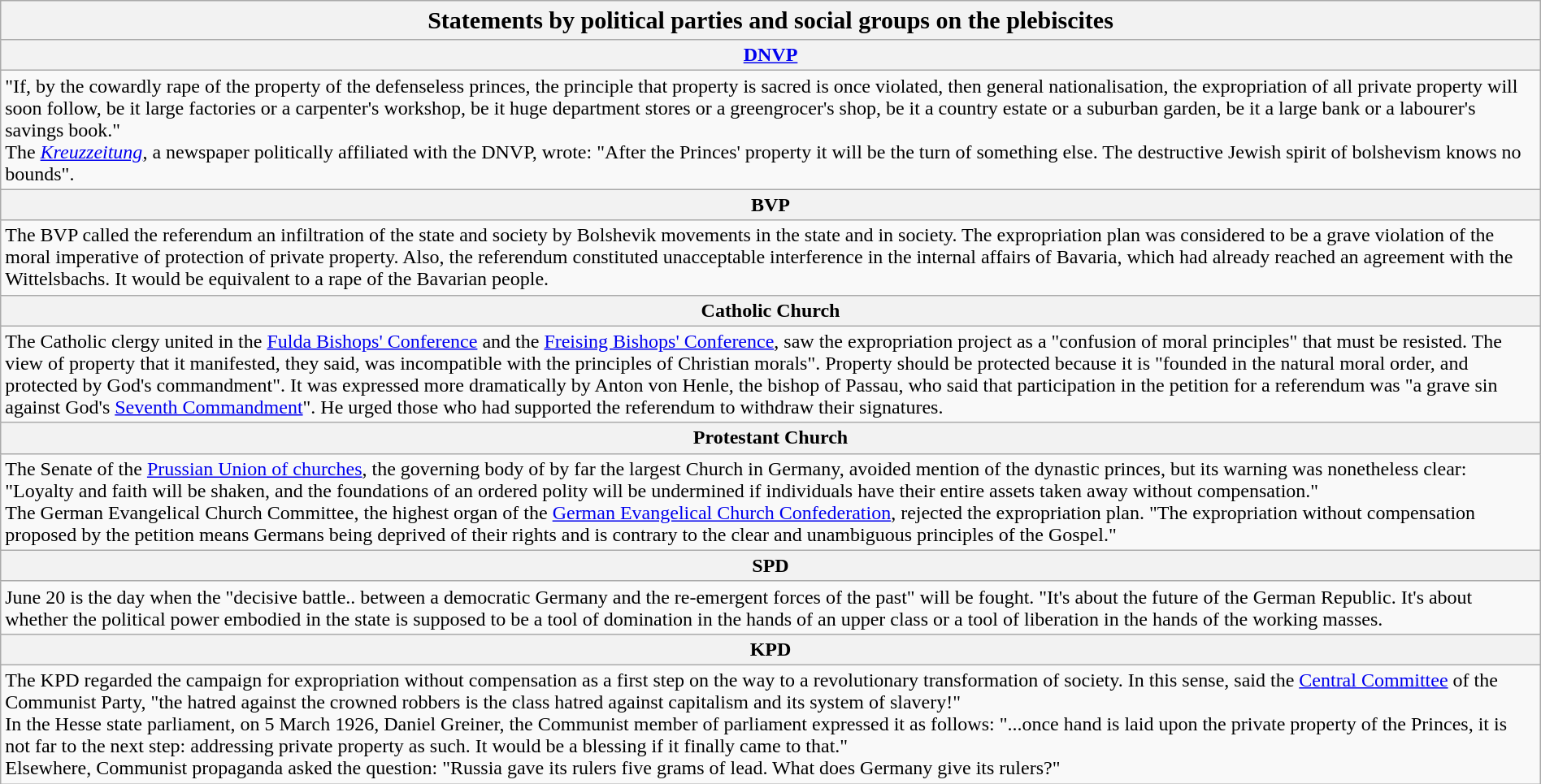<table style = "font-size: .9 em; margin-left: 1em;" width = "100%" class="wikitable">
<tr>
<th bgcolor = "# B3B7FF" align = "left" style = "font-size: 1.25em">Statements by political parties and social groups on the plebiscites</th>
</tr>
<tr>
<th><a href='#'>DNVP</a></th>
</tr>
<tr>
<td>"If, by the cowardly rape of the property of the defenseless princes, the principle that property is sacred is once violated, then general nationalisation, the expropriation of all private property will soon follow, be it large factories or a carpenter's workshop, be it huge department stores or a greengrocer's shop, be it a country estate or a suburban garden, be it a large bank or a labourer's savings book."<br>The <em><a href='#'>Kreuzzeitung</a></em>, a newspaper politically affiliated with the DNVP, wrote: "After the Princes' property it will be the turn of something else. The destructive Jewish spirit of bolshevism knows no bounds".</td>
</tr>
<tr>
<th>BVP</th>
</tr>
<tr>
<td>The BVP called the referendum an infiltration of the state and society by Bolshevik movements in the state and in society. The expropriation plan was considered to be a grave violation of the moral imperative of protection of private property. Also, the referendum constituted unacceptable interference in the internal affairs of Bavaria, which had already reached an agreement with the Wittelsbachs. It would be equivalent to a rape of the Bavarian people.</td>
</tr>
<tr>
<th>Catholic Church</th>
</tr>
<tr>
<td>The Catholic clergy united in the <a href='#'>Fulda Bishops' Conference</a> and the <a href='#'>Freising Bishops' Conference</a>, saw the expropriation project as a "confusion of moral principles" that must be resisted. The view of property that it manifested, they said, was incompatible with the principles of Christian morals". Property should be protected because it is "founded in the natural moral order, and protected by God's commandment". It was expressed more dramatically by Anton von Henle, the bishop of Passau, who said that participation in the petition for a referendum was "a grave sin against God's <a href='#'>Seventh Commandment</a>". He urged those who had supported the referendum to withdraw their signatures.</td>
</tr>
<tr>
<th>Protestant Church</th>
</tr>
<tr>
<td>The Senate of the <a href='#'>Prussian Union of churches</a>, the governing body of by far the largest Church in Germany, avoided mention of the dynastic princes, but its warning was nonetheless clear: "Loyalty and faith will be shaken, and the foundations of an ordered polity will be undermined if individuals have their entire assets taken away without compensation."<br>The German Evangelical Church Committee, the highest organ of the <a href='#'>German Evangelical Church Confederation</a>, rejected the expropriation plan. "The expropriation without compensation proposed by the petition means Germans being deprived of their rights and is contrary to the clear and unambiguous principles of the Gospel."</td>
</tr>
<tr>
<th>SPD</th>
</tr>
<tr>
<td>June 20 is the day when the "decisive battle.. between a democratic Germany and the re-emergent forces of the past" will be fought. "It's about the future of the German Republic. It's about whether the political power embodied in the state is supposed to be a tool of domination in the hands of an upper class or a tool of liberation in the hands of the working masses.</td>
</tr>
<tr>
<th>KPD</th>
</tr>
<tr>
<td>The KPD regarded the campaign for expropriation without compensation as a first step on the way to a revolutionary transformation of society. In this sense, said the <a href='#'>Central Committee</a> of the Communist Party, "the hatred against the crowned robbers is the class hatred against capitalism and its system of slavery!"<br>In the Hesse state parliament, on 5 March 1926, Daniel Greiner, the Communist member of parliament expressed it as follows: "...once hand is laid upon the private property of the Princes, it is not far to the next step: addressing private property as such. It would be a blessing if it finally came to that."<br>Elsewhere, Communist propaganda asked the question: "Russia gave its rulers five grams of lead. What does Germany give its rulers?"</td>
</tr>
</table>
